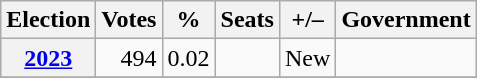<table class=wikitable style="text-align: right;">
<tr>
<th>Election</th>
<th>Votes</th>
<th>%</th>
<th>Seats</th>
<th>+/–</th>
<th>Government</th>
</tr>
<tr>
<th><a href='#'>2023</a></th>
<td>494</td>
<td>0.02</td>
<td></td>
<td>New</td>
<td></td>
</tr>
<tr>
</tr>
</table>
